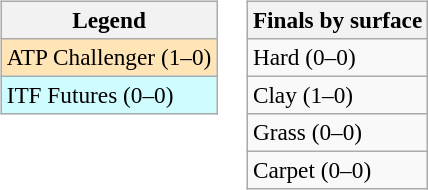<table>
<tr valign=top>
<td><br><table class=wikitable style=font-size:97%>
<tr>
<th>Legend</th>
</tr>
<tr bgcolor=moccasin>
<td>ATP Challenger (1–0)</td>
</tr>
<tr bgcolor=cffcff>
<td>ITF Futures (0–0)</td>
</tr>
</table>
</td>
<td><br><table class=wikitable style=font-size:97%>
<tr>
<th>Finals by surface</th>
</tr>
<tr>
<td>Hard (0–0)</td>
</tr>
<tr>
<td>Clay (1–0)</td>
</tr>
<tr>
<td>Grass (0–0)</td>
</tr>
<tr>
<td>Carpet (0–0)</td>
</tr>
</table>
</td>
</tr>
</table>
